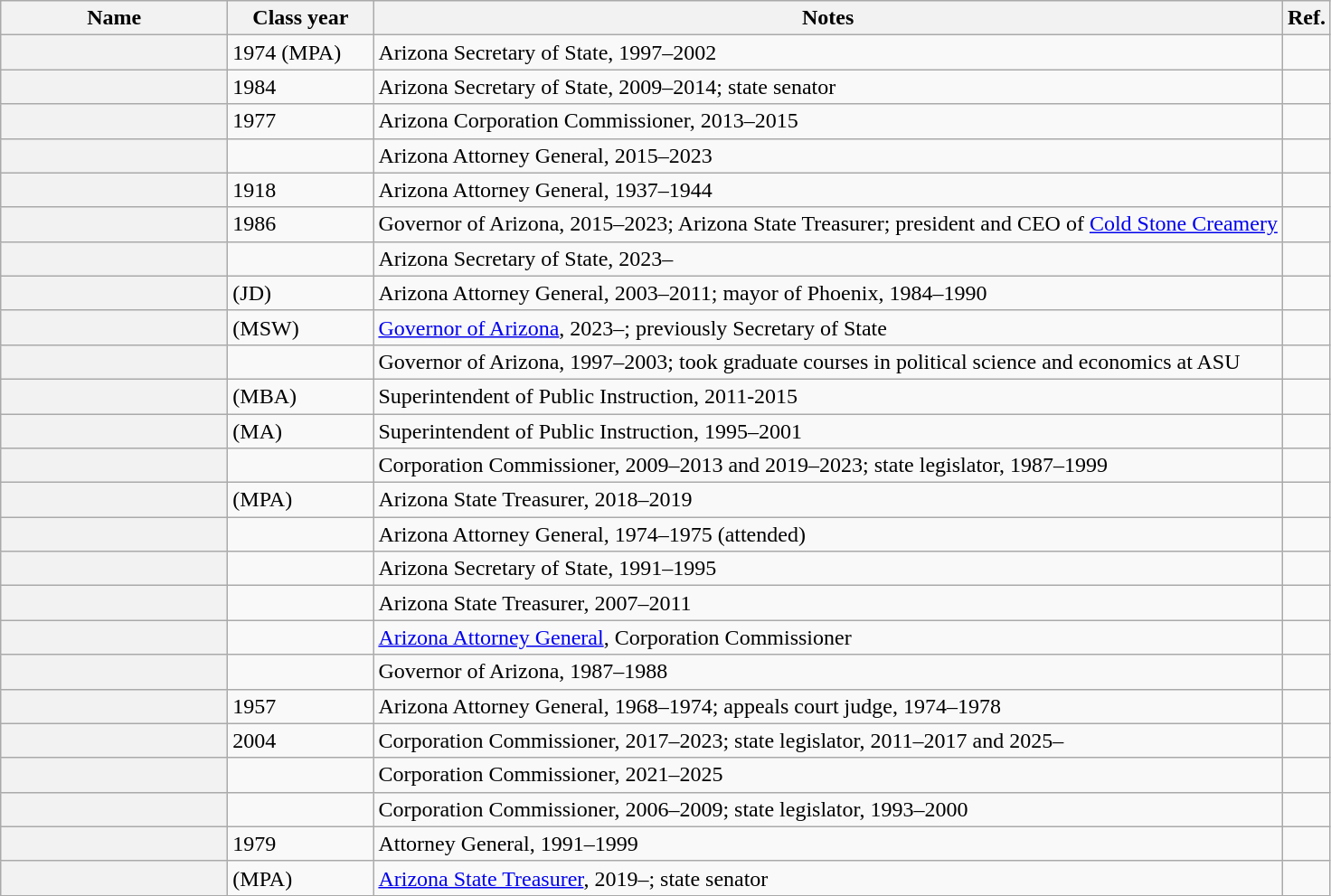<table class="wikitable sortable">
<tr>
<th scope = "col" width="160">Name</th>
<th scope = "col" width="100">Class year</th>
<th scope = "col" width="*" class="unsortable">Notes</th>
<th scope = "col" width="*" class="unsortable">Ref.</th>
</tr>
<tr>
<th scope = "row"></th>
<td>1974 (MPA)</td>
<td>Arizona Secretary of State, 1997–2002</td>
<td></td>
</tr>
<tr>
<th scope = "row"></th>
<td>1984</td>
<td>Arizona Secretary of State, 2009–2014; state senator</td>
<td></td>
</tr>
<tr>
<th scope = "row"></th>
<td>1977</td>
<td>Arizona Corporation Commissioner, 2013–2015</td>
<td></td>
</tr>
<tr>
<th scope = "row"></th>
<td></td>
<td>Arizona Attorney General, 2015–2023</td>
<td></td>
</tr>
<tr>
<th scope = "row"></th>
<td>1918</td>
<td>Arizona Attorney General, 1937–1944</td>
<td></td>
</tr>
<tr>
<th scope = "row"></th>
<td>1986</td>
<td>Governor of Arizona, 2015–2023; Arizona State Treasurer; president and CEO of <a href='#'>Cold Stone Creamery</a></td>
<td></td>
</tr>
<tr>
<th scope = "row"></th>
<td></td>
<td>Arizona Secretary of State, 2023–</td>
<td></td>
</tr>
<tr>
<th scope = "row"></th>
<td>(JD)</td>
<td>Arizona Attorney General, 2003–2011; mayor of Phoenix, 1984–1990</td>
<td></td>
</tr>
<tr>
<th scope = "row"></th>
<td>(MSW)</td>
<td><a href='#'>Governor of Arizona</a>, 2023–; previously Secretary of State</td>
<td></td>
</tr>
<tr>
<th scope = "row"></th>
<td></td>
<td>Governor of Arizona, 1997–2003; took graduate courses in political science and economics at ASU</td>
<td></td>
</tr>
<tr>
<th scope = "row"></th>
<td>(MBA)</td>
<td>Superintendent of Public Instruction, 2011-2015</td>
<td></td>
</tr>
<tr>
<th scope = "row"></th>
<td>(MA)</td>
<td>Superintendent of Public Instruction, 1995–2001</td>
<td></td>
</tr>
<tr>
<th scope = "row"></th>
<td></td>
<td>Corporation Commissioner, 2009–2013 and 2019–2023; state legislator, 1987–1999</td>
<td></td>
</tr>
<tr>
<th scope = "row"></th>
<td>(MPA)</td>
<td>Arizona State Treasurer, 2018–2019</td>
<td></td>
</tr>
<tr>
<th scope = "row"></th>
<td></td>
<td>Arizona Attorney General, 1974–1975 (attended)</td>
<td></td>
</tr>
<tr>
<th scope = "row"></th>
<td></td>
<td>Arizona Secretary of State, 1991–1995</td>
<td></td>
</tr>
<tr>
<th scope = "row"></th>
<td></td>
<td>Arizona State Treasurer, 2007–2011</td>
<td></td>
</tr>
<tr>
<th scope = "row"></th>
<td></td>
<td><a href='#'>Arizona Attorney General</a>, Corporation Commissioner</td>
<td></td>
</tr>
<tr>
<th scope = "row"></th>
<td></td>
<td>Governor of Arizona, 1987–1988</td>
<td></td>
</tr>
<tr>
<th scope = "row"></th>
<td>1957</td>
<td>Arizona Attorney General, 1968–1974; appeals court judge, 1974–1978</td>
<td></td>
</tr>
<tr>
<th scope = "row"></th>
<td>2004 </td>
<td>Corporation Commissioner, 2017–2023; state legislator, 2011–2017 and 2025–</td>
<td></td>
</tr>
<tr>
<th scope = "row"></th>
<td></td>
<td>Corporation Commissioner, 2021–2025</td>
<td></td>
</tr>
<tr>
<th scope = "row"></th>
<td></td>
<td>Corporation Commissioner, 2006–2009; state legislator, 1993–2000</td>
<td></td>
</tr>
<tr>
<th scope = "row"></th>
<td>1979</td>
<td>Attorney General, 1991–1999</td>
<td></td>
</tr>
<tr>
<th scope = "row"></th>
<td>(MPA)</td>
<td><a href='#'>Arizona State Treasurer</a>, 2019–; state senator</td>
<td></td>
</tr>
</table>
